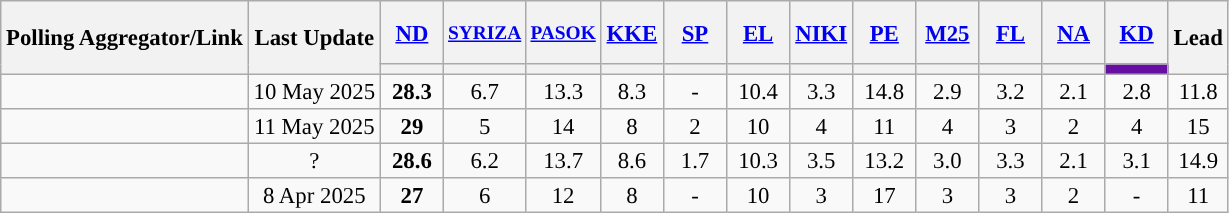<table class="wikitable collapsible sortable" style="text-align:center; font-size:95%; line-height:16px;">
<tr style="height:42px;">
<th rowspan="2">Polling Aggregator/Link</th>
<th rowspan="2">Last Update</th>
<th style="width:35px;"><a href='#'>ND</a></th>
<th style="width:35px; font-size:85%;"><a href='#'>SYRIZA</a></th>
<th style="width:35px; font-size:85%;"><a href='#'>PASOK</a></th>
<th style="width:35px;"><a href='#'>KKE</a></th>
<th style="width:35px;"><a href='#'>SP</a></th>
<th style="width:35px;"><a href='#'>EL</a></th>
<th style="width:35px;"><a href='#'>NIKI</a></th>
<th style="width:35px;"><a href='#'>PE</a></th>
<th style="width:35px;"><a href='#'>Μ25</a></th>
<th style="width:35px;"><a href='#'>FL</a></th>
<th style="width:35px;"><a href='#'>NA</a></th>
<th style="width:35px;"><a href='#'>KD</a></th>
<th rowspan="2" style="width:30px;">Lead</th>
</tr>
<tr>
<th style="color:inherit;background:"></th>
<th style="color:inherit;background:"></th>
<th style="color:inherit;background:"></th>
<th style="color:inherit;background:"></th>
<th style="color:inherit;background:"></th>
<th style="color:inherit;background:"></th>
<th style="color:inherit;background:"></th>
<th style="color:inherit;background:"></th>
<th style="color:inherit;background:"></th>
<th style="color:inherit;background:"></th>
<th style="color:inherit;background:"></th>
<th style="color:inherit;background:#660fa2"></th>
</tr>
<tr>
<td></td>
<td>10 May 2025</td>
<td><strong>28.3</strong></td>
<td>6.7</td>
<td>13.3</td>
<td>8.3</td>
<td>-</td>
<td>10.4</td>
<td>3.3</td>
<td>14.8</td>
<td>2.9</td>
<td>3.2</td>
<td>2.1</td>
<td>2.8</td>
<td style="background:">11.8</td>
</tr>
<tr>
<td></td>
<td>11 May 2025</td>
<td><strong>29</strong></td>
<td>5</td>
<td>14</td>
<td>8</td>
<td>2</td>
<td>10</td>
<td>4</td>
<td>11</td>
<td>4</td>
<td>3</td>
<td>2</td>
<td>4</td>
<td style="background:">15</td>
</tr>
<tr>
<td></td>
<td>?</td>
<td><strong>28.6</strong></td>
<td>6.2</td>
<td>13.7</td>
<td>8.6</td>
<td>1.7</td>
<td>10.3</td>
<td>3.5</td>
<td>13.2</td>
<td>3.0</td>
<td>3.3</td>
<td>2.1</td>
<td>3.1</td>
<td style="background:">14.9</td>
</tr>
<tr>
<td></td>
<td>8 Apr 2025</td>
<td><strong>27</strong></td>
<td>6</td>
<td>12</td>
<td>8</td>
<td>-</td>
<td>10</td>
<td>3</td>
<td>17</td>
<td>3</td>
<td>3</td>
<td>2</td>
<td>-</td>
<td style="background:">11</td>
</tr>
</table>
